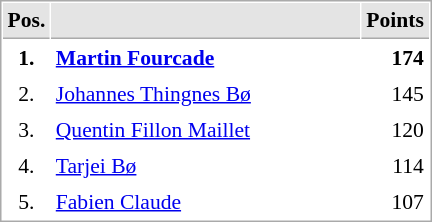<table cellspacing="1" cellpadding="3" style="border:1px solid #AAAAAA;font-size:90%">
<tr bgcolor="#E4E4E4">
<th style="border-bottom:1px solid #AAAAAA" width=10>Pos.</th>
<th style="border-bottom:1px solid #AAAAAA" width=200></th>
<th style="border-bottom:1px solid #AAAAAA" width=20>Points</th>
</tr>
<tr>
<td align="center"><strong>1.</strong></td>
<td> <strong><a href='#'>Martin Fourcade</a></strong></td>
<td align="right"><strong>174</strong></td>
</tr>
<tr>
<td align="center">2.</td>
<td> <a href='#'>Johannes Thingnes Bø</a></td>
<td align="right">145</td>
</tr>
<tr>
<td align="center">3.</td>
<td> <a href='#'>Quentin Fillon Maillet</a></td>
<td align="right">120</td>
</tr>
<tr>
<td align="center">4.</td>
<td> <a href='#'>Tarjei Bø</a></td>
<td align="right">114</td>
</tr>
<tr>
<td align="center">5.</td>
<td> <a href='#'>Fabien Claude</a></td>
<td align="right">107</td>
</tr>
</table>
